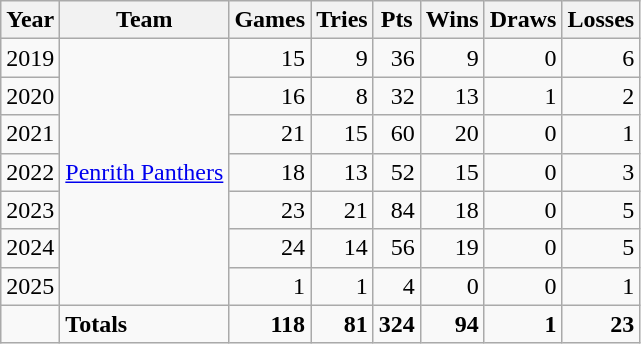<table class="wikitable">
<tr>
<th>Year</th>
<th>Team</th>
<th>Games</th>
<th>Tries</th>
<th>Pts</th>
<th>Wins</th>
<th>Draws</th>
<th>Losses</th>
</tr>
<tr>
<td align=center>2019</td>
<td rowspan=7> <a href='#'>Penrith Panthers</a></td>
<td align=right>15</td>
<td align=right>9</td>
<td align=right>36</td>
<td align=right>9</td>
<td align=right>0</td>
<td align=right>6</td>
</tr>
<tr>
<td align=center>2020</td>
<td align=right>16</td>
<td align=right>8</td>
<td align=right>32</td>
<td align=right>13</td>
<td align=right>1</td>
<td align=right>2</td>
</tr>
<tr>
<td align=center>2021</td>
<td align=right>21</td>
<td align=right>15</td>
<td align=right>60</td>
<td align=right>20</td>
<td align=right>0</td>
<td align=right>1</td>
</tr>
<tr>
<td align=center>2022</td>
<td align=right>18</td>
<td align=right>13</td>
<td align=right>52</td>
<td align=right>15</td>
<td align=right>0</td>
<td align=right>3</td>
</tr>
<tr>
<td align=center>2023</td>
<td align=right>23</td>
<td align=right>21</td>
<td align=right>84</td>
<td align=right>18</td>
<td align=right>0</td>
<td align=right>5</td>
</tr>
<tr>
<td align=center>2024</td>
<td align=right>24</td>
<td align=right>14</td>
<td align=right>56</td>
<td align=right>19</td>
<td align=right>0</td>
<td align=right>5</td>
</tr>
<tr>
<td align=center>2025</td>
<td align=right>1</td>
<td align=right>1</td>
<td align=right>4</td>
<td align=right>0</td>
<td align=right>0</td>
<td align=right>1</td>
</tr>
<tr>
<td></td>
<td align=left><strong>Totals</strong></td>
<td align=right><strong>118</strong></td>
<td align=right><strong>81</strong></td>
<td align=right><strong>324</strong></td>
<td align=right><strong>94</strong></td>
<td align=right><strong>1</strong></td>
<td align=right><strong>23</strong></td>
</tr>
</table>
